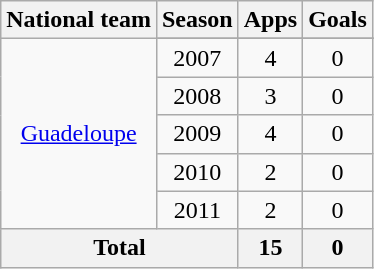<table class="wikitable" style="text-align: center;">
<tr>
<th>National team</th>
<th>Season</th>
<th>Apps</th>
<th>Goals</th>
</tr>
<tr>
<td rowspan="6" valign="center"><a href='#'>Guadeloupe</a></td>
</tr>
<tr>
<td>2007</td>
<td>4</td>
<td>0</td>
</tr>
<tr>
<td>2008</td>
<td>3</td>
<td>0</td>
</tr>
<tr>
<td>2009</td>
<td>4</td>
<td>0</td>
</tr>
<tr>
<td>2010</td>
<td>2</td>
<td>0</td>
</tr>
<tr>
<td>2011</td>
<td>2</td>
<td>0</td>
</tr>
<tr>
<th colspan="2">Total</th>
<th>15</th>
<th>0</th>
</tr>
</table>
